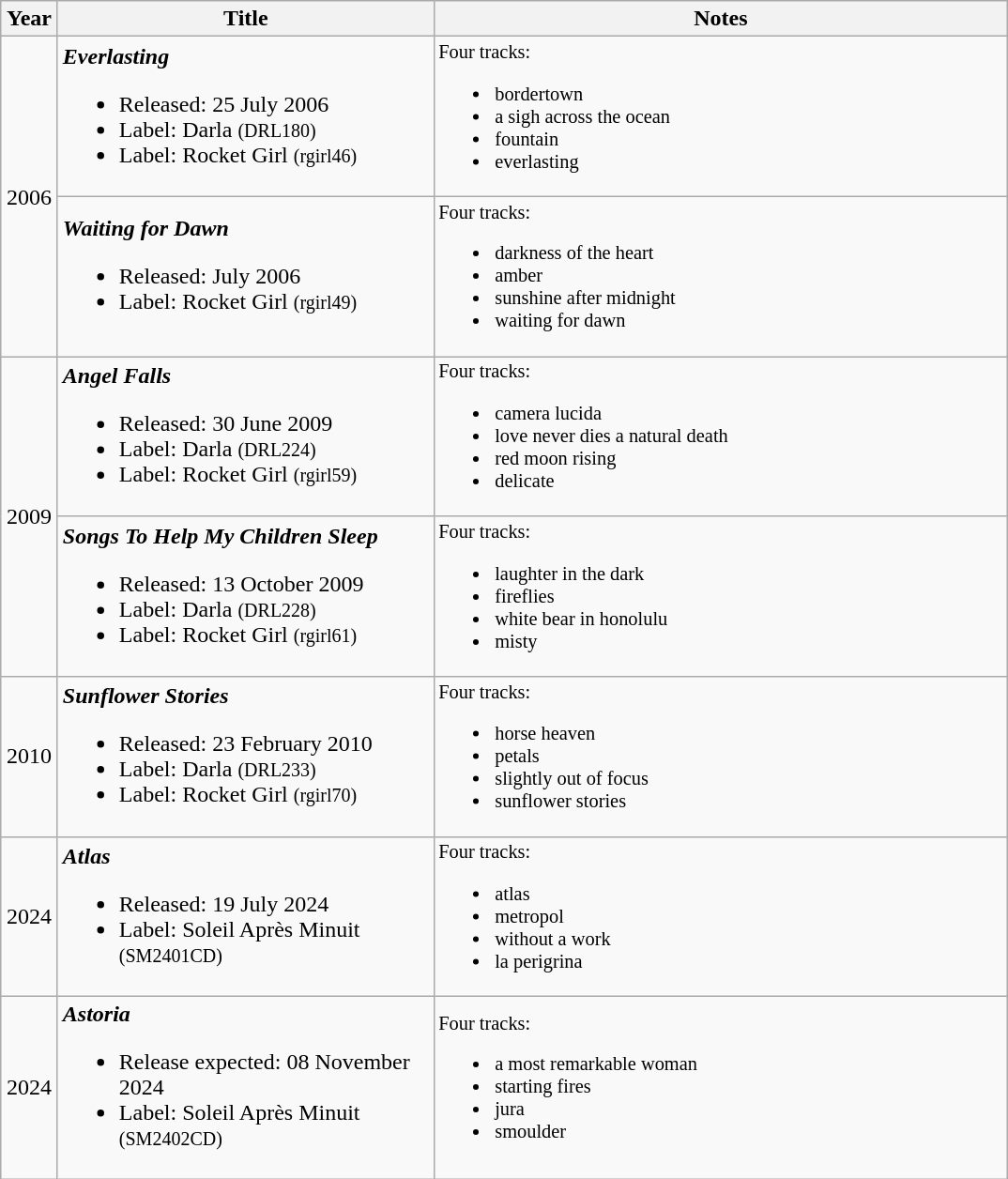<table class="wikitable">
<tr>
<th width="33">Year</th>
<th width="260">Title</th>
<th width="400">Notes</th>
</tr>
<tr>
<td align="center"  rowspan="2">2006</td>
<td><strong><em>Everlasting</em></strong><br><ul><li>Released: 25 July 2006</li><li>Label: Darla <small>(DRL180)</small></li><li>Label: Rocket Girl <small>(rgirl46)</small></li></ul></td>
<td style="font-size:85%;">Four tracks:<br><ul><li>bordertown</li><li>a sigh across the ocean</li><li>fountain</li><li>everlasting</li></ul></td>
</tr>
<tr>
<td><strong><em>Waiting for Dawn</em></strong><br><ul><li>Released: July 2006</li><li>Label: Rocket Girl <small>(rgirl49)</small></li></ul></td>
<td style="font-size:85%;">Four tracks:<br><ul><li>darkness of the heart</li><li>amber</li><li>sunshine after midnight</li><li>waiting for dawn</li></ul></td>
</tr>
<tr>
<td align="center"  rowspan="2">2009</td>
<td><strong><em>Angel Falls</em></strong><br><ul><li>Released: 30 June 2009</li><li>Label: Darla <small>(DRL224)</small></li><li>Label: Rocket Girl <small>(rgirl59)</small></li></ul></td>
<td style="font-size:85%;">Four tracks:<br><ul><li>camera lucida</li><li>love never dies a natural death</li><li>red moon rising</li><li>delicate</li></ul></td>
</tr>
<tr>
<td><strong><em>Songs To Help My Children Sleep</em></strong><br><ul><li>Released: 13 October 2009</li><li>Label: Darla <small>(DRL228)</small></li><li>Label: Rocket Girl <small>(rgirl61)</small></li></ul></td>
<td style="font-size:85%;">Four tracks:<br><ul><li>laughter in the dark</li><li>fireflies</li><li>white bear in honolulu</li><li>misty</li></ul></td>
</tr>
<tr>
<td align="center">2010</td>
<td><strong><em>Sunflower Stories</em></strong><br><ul><li>Released: 23 February 2010</li><li>Label: Darla <small>(DRL233)</small></li><li>Label: Rocket Girl <small>(rgirl70)</small></li></ul></td>
<td style="font-size:85%;">Four tracks:<br><ul><li>horse heaven</li><li>petals</li><li>slightly out of focus</li><li>sunflower stories</li></ul></td>
</tr>
<tr>
<td align="center">2024</td>
<td><strong><em>Atlas</em></strong><br><ul><li>Released: 19 July 2024</li><li>Label: Soleil Après Minuit <small>(SM2401CD)</small></li></ul></td>
<td style="font-size:85%;">Four tracks:<br><ul><li>atlas</li><li>metropol</li><li>without a work</li><li>la perigrina</li></ul></td>
</tr>
<tr>
<td align="center">2024</td>
<td><strong><em>Astoria</em></strong><br><ul><li>Release expected: 08 November 2024</li><li>Label: Soleil Après Minuit <small>(SM2402CD)</small></li></ul></td>
<td style="font-size:85%;">Four tracks:<br><ul><li>a most remarkable woman</li><li>starting fires</li><li>jura</li><li>smoulder</li></ul></td>
</tr>
</table>
